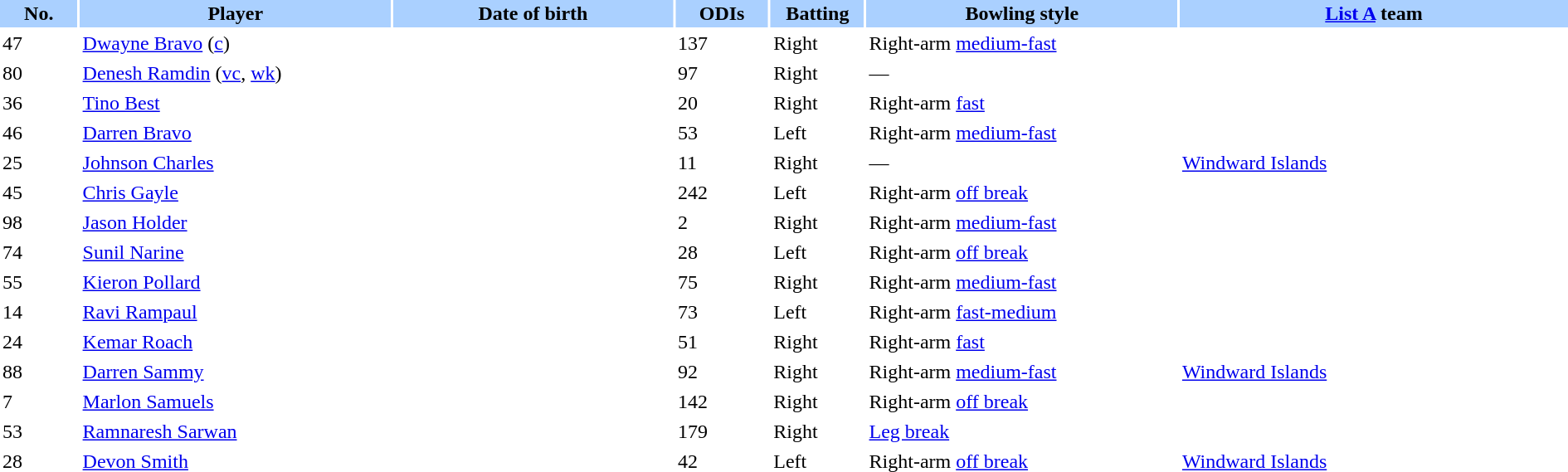<table border="0" cellspacing="2" cellpadding="2" style="width:100%;">
<tr style="background:#aad0ff;">
<th width=5%>No.</th>
<th width="20%">Player</th>
<th width=18%>Date of birth</th>
<th width=6%>ODIs</th>
<th width=6%>Batting</th>
<th width=20%>Bowling style</th>
<th width=25%><a href='#'>List A</a> team</th>
</tr>
<tr>
<td>47</td>
<td><a href='#'>Dwayne Bravo</a> (<a href='#'>c</a>)</td>
<td></td>
<td>137</td>
<td>Right</td>
<td>Right-arm <a href='#'>medium-fast</a></td>
<td></td>
</tr>
<tr>
<td>80</td>
<td><a href='#'>Denesh Ramdin</a> (<a href='#'>vc</a>, <a href='#'>wk</a>)</td>
<td></td>
<td>97</td>
<td>Right</td>
<td>—</td>
<td></td>
</tr>
<tr>
<td>36</td>
<td><a href='#'>Tino Best</a></td>
<td></td>
<td>20</td>
<td>Right</td>
<td>Right-arm <a href='#'>fast</a></td>
<td></td>
</tr>
<tr>
<td>46</td>
<td><a href='#'>Darren Bravo</a></td>
<td></td>
<td>53</td>
<td>Left</td>
<td>Right-arm <a href='#'>medium-fast</a></td>
<td></td>
</tr>
<tr>
<td>25</td>
<td><a href='#'>Johnson Charles</a></td>
<td></td>
<td>11</td>
<td>Right</td>
<td>—</td>
<td> <a href='#'>Windward Islands</a></td>
</tr>
<tr>
<td>45</td>
<td><a href='#'>Chris Gayle</a></td>
<td></td>
<td>242</td>
<td>Left</td>
<td>Right-arm <a href='#'>off break</a></td>
<td></td>
</tr>
<tr>
<td>98</td>
<td><a href='#'>Jason Holder</a></td>
<td></td>
<td>2</td>
<td>Right</td>
<td>Right-arm <a href='#'>medium-fast</a></td>
<td></td>
</tr>
<tr>
<td>74</td>
<td><a href='#'>Sunil Narine</a></td>
<td></td>
<td>28</td>
<td>Left</td>
<td>Right-arm <a href='#'>off break</a></td>
<td></td>
</tr>
<tr>
<td>55</td>
<td><a href='#'>Kieron Pollard</a></td>
<td></td>
<td>75</td>
<td>Right</td>
<td>Right-arm <a href='#'>medium-fast</a></td>
<td></td>
</tr>
<tr>
<td>14</td>
<td><a href='#'>Ravi Rampaul</a></td>
<td></td>
<td>73</td>
<td>Left</td>
<td>Right-arm <a href='#'>fast-medium</a></td>
<td></td>
</tr>
<tr>
<td>24</td>
<td><a href='#'>Kemar Roach</a></td>
<td></td>
<td>51</td>
<td>Right</td>
<td>Right-arm <a href='#'>fast</a></td>
<td></td>
</tr>
<tr>
<td>88</td>
<td><a href='#'>Darren Sammy</a></td>
<td></td>
<td>92</td>
<td>Right</td>
<td>Right-arm <a href='#'>medium-fast</a></td>
<td> <a href='#'>Windward Islands</a></td>
</tr>
<tr>
<td>7</td>
<td><a href='#'>Marlon Samuels</a></td>
<td></td>
<td>142</td>
<td>Right</td>
<td>Right-arm <a href='#'>off break</a></td>
<td></td>
</tr>
<tr>
<td>53</td>
<td><a href='#'>Ramnaresh Sarwan</a></td>
<td></td>
<td>179</td>
<td>Right</td>
<td><a href='#'>Leg break</a></td>
<td></td>
</tr>
<tr>
<td>28</td>
<td><a href='#'>Devon Smith</a></td>
<td></td>
<td>42</td>
<td>Left</td>
<td>Right-arm <a href='#'>off break</a></td>
<td> <a href='#'>Windward Islands</a></td>
</tr>
</table>
